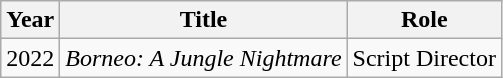<table class="wikitable">
<tr>
<th>Year</th>
<th>Title</th>
<th>Role</th>
</tr>
<tr>
<td>2022</td>
<td><em>Borneo: A Jungle Nightmare</em></td>
<td>Script Director</td>
</tr>
</table>
